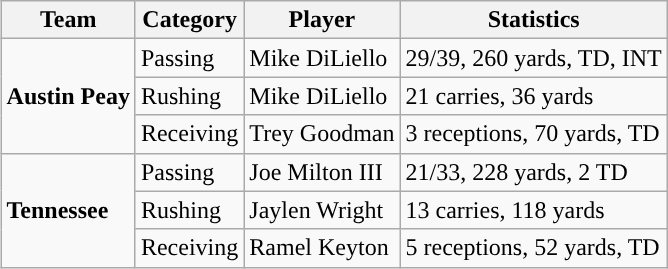<table class="wikitable" style="float: right;">
<tr>
<th>Team</th>
<th>Category</th>
<th>Player</th>
<th>Statistics</th>
</tr>
<tr>
<td rowspan=3><strong>Austin Peay</strong></td>
<td>Passing</td>
<td>Mike DiLiello</td>
<td>29/39, 260 yards, TD, INT</td>
</tr>
<tr>
<td>Rushing</td>
<td>Mike DiLiello</td>
<td>21 carries, 36 yards</td>
</tr>
<tr>
<td>Receiving</td>
<td>Trey Goodman</td>
<td>3 receptions, 70 yards, TD</td>
</tr>
<tr>
<td rowspan=3><strong>Tennessee</strong></td>
<td>Passing</td>
<td>Joe Milton III</td>
<td>21/33, 228 yards, 2 TD</td>
</tr>
<tr>
<td>Rushing</td>
<td>Jaylen Wright</td>
<td>13 carries, 118 yards</td>
</tr>
<tr>
<td>Receiving</td>
<td>Ramel Keyton</td>
<td>5 receptions, 52 yards, TD</td>
</tr>
</table>
